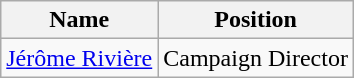<table class="wikitable">
<tr>
<th>Name</th>
<th>Position</th>
</tr>
<tr>
<td><a href='#'>Jérôme Rivière</a></td>
<td>Campaign Director</td>
</tr>
</table>
